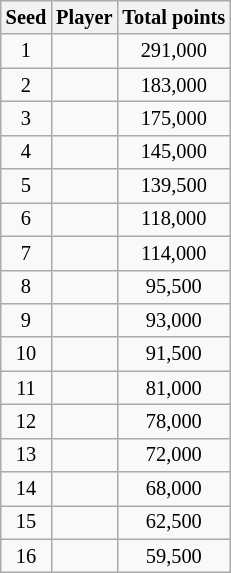<table class="wikitable" style="font-size: 85%">
<tr>
<th>Seed</th>
<th>Player</th>
<th>Total points</th>
</tr>
<tr>
<td align="center">1</td>
<td></td>
<td align="center">291,000</td>
</tr>
<tr>
<td align="center">2</td>
<td></td>
<td align="center">183,000</td>
</tr>
<tr>
<td align="center">3</td>
<td></td>
<td align="center">175,000</td>
</tr>
<tr>
<td align="center">4</td>
<td></td>
<td align="center">145,000</td>
</tr>
<tr>
<td align="center">5</td>
<td></td>
<td align="center">139,500</td>
</tr>
<tr>
<td align="center">6</td>
<td></td>
<td align="center">118,000</td>
</tr>
<tr>
<td align="center">7</td>
<td></td>
<td align="center">114,000</td>
</tr>
<tr>
<td align="center">8</td>
<td></td>
<td align="center">95,500</td>
</tr>
<tr>
<td align="center">9</td>
<td></td>
<td align="center">93,000</td>
</tr>
<tr>
<td align="center">10</td>
<td></td>
<td align="center">91,500</td>
</tr>
<tr>
<td align="center">11</td>
<td></td>
<td align="center">81,000</td>
</tr>
<tr>
<td align="center">12</td>
<td></td>
<td align="center">78,000</td>
</tr>
<tr>
<td align="center">13</td>
<td></td>
<td align="center">72,000</td>
</tr>
<tr>
<td align="center">14</td>
<td></td>
<td align="center">68,000</td>
</tr>
<tr>
<td align="center">15</td>
<td></td>
<td align="center">62,500</td>
</tr>
<tr>
<td align="center">16</td>
<td></td>
<td align="center">59,500</td>
</tr>
</table>
